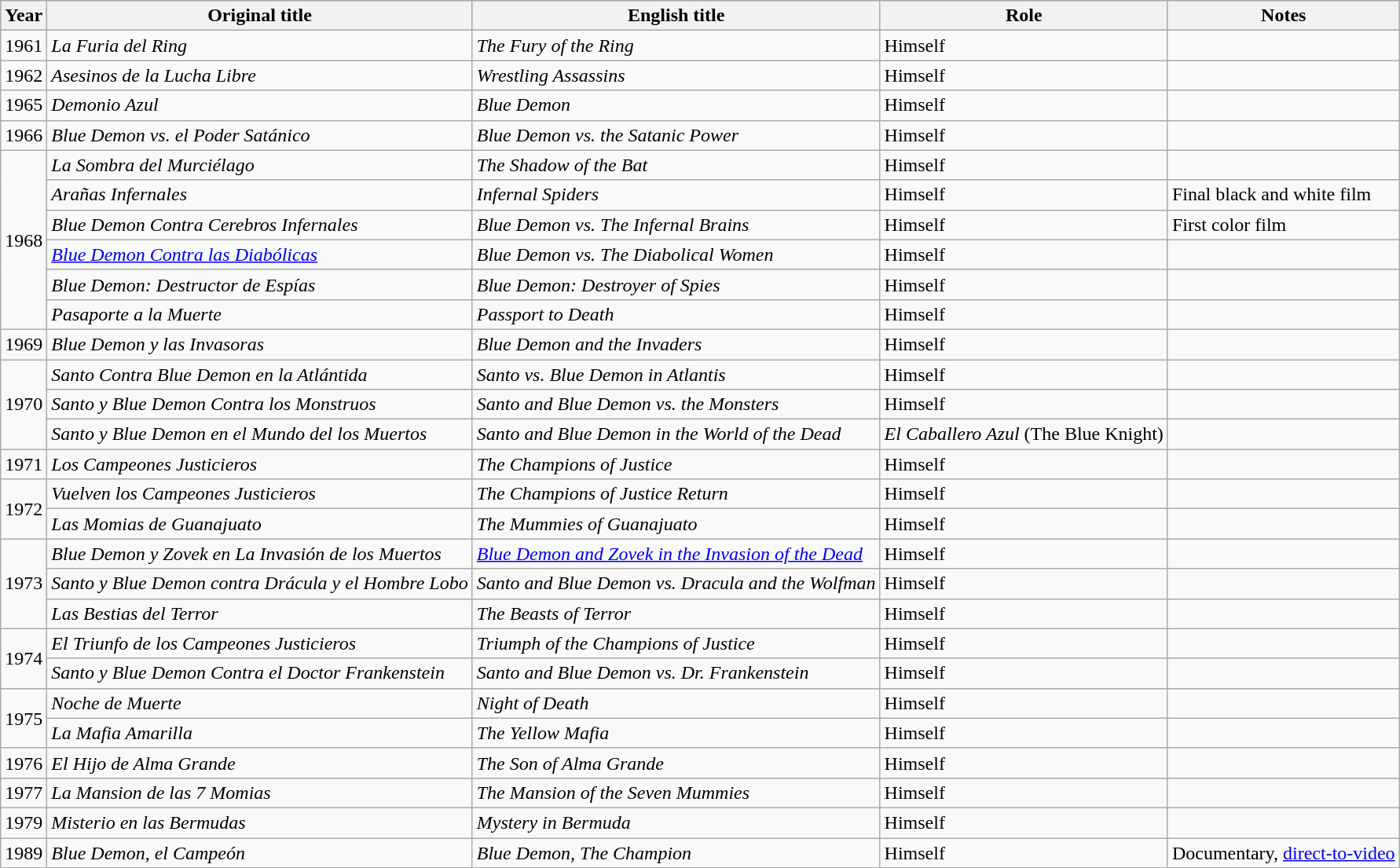<table class="wikitable">
<tr style="background:#ccc; text-align:center;">
<th>Year</th>
<th>Original title</th>
<th>English title</th>
<th>Role</th>
<th class="unsortable">Notes</th>
</tr>
<tr>
<td>1961</td>
<td><em>La Furia del Ring</em></td>
<td><em>The Fury of the Ring</em></td>
<td>Himself</td>
<td></td>
</tr>
<tr>
<td>1962</td>
<td><em>Asesinos de la Lucha Libre</em></td>
<td><em>Wrestling Assassins</em></td>
<td>Himself</td>
<td></td>
</tr>
<tr>
<td>1965</td>
<td><em>Demonio Azul</em></td>
<td><em>Blue Demon</em></td>
<td>Himself</td>
<td></td>
</tr>
<tr>
<td>1966</td>
<td><em>Blue Demon vs. el Poder Satánico</em></td>
<td><em>Blue Demon vs. the Satanic Power</em></td>
<td>Himself</td>
<td></td>
</tr>
<tr>
<td rowspan="6">1968</td>
<td><em>La Sombra del Murciélago</em></td>
<td><em>The Shadow of the Bat</em></td>
<td>Himself</td>
<td></td>
</tr>
<tr>
<td><em>Arañas Infernales</em></td>
<td><em>Infernal Spiders</em></td>
<td>Himself</td>
<td>Final black and white film</td>
</tr>
<tr>
<td><em>Blue Demon Contra Cerebros Infernales</em></td>
<td><em>Blue Demon vs. The Infernal Brains</em></td>
<td>Himself</td>
<td>First color film</td>
</tr>
<tr>
<td><em><a href='#'>Blue Demon Contra las Diabólicas</a></em></td>
<td><em>Blue Demon vs. The Diabolical Women</em></td>
<td>Himself</td>
<td></td>
</tr>
<tr>
<td><em>Blue Demon: Destructor de Espías</em></td>
<td><em>Blue Demon: Destroyer of Spies</em></td>
<td>Himself</td>
<td></td>
</tr>
<tr>
<td><em>Pasaporte a la Muerte</em></td>
<td><em>Passport to Death</em></td>
<td>Himself</td>
<td></td>
</tr>
<tr>
<td>1969</td>
<td><em>Blue Demon y las Invasoras</em></td>
<td><em>Blue Demon and the Invaders</em></td>
<td>Himself</td>
<td></td>
</tr>
<tr>
<td rowspan="3">1970</td>
<td><em>Santo Contra Blue Demon en la Atlántida</em></td>
<td><em>Santo vs. Blue Demon in Atlantis</em></td>
<td>Himself</td>
<td></td>
</tr>
<tr>
<td><em>Santo y Blue Demon Contra los Monstruos</em></td>
<td><em>Santo and Blue Demon vs. the Monsters</em></td>
<td>Himself</td>
<td></td>
</tr>
<tr>
<td><em>Santo y Blue Demon en el Mundo del los Muertos</em></td>
<td><em>Santo and Blue Demon in the World of the Dead</em></td>
<td><em>El Caballero Azul</em> (The Blue Knight)</td>
<td></td>
</tr>
<tr>
<td>1971</td>
<td><em>Los Campeones Justicieros</em></td>
<td><em>The Champions of Justice</em></td>
<td>Himself</td>
<td></td>
</tr>
<tr>
<td rowspan="2">1972</td>
<td><em>Vuelven los Campeones Justicieros</em></td>
<td><em>The Champions of Justice Return</em></td>
<td>Himself</td>
<td></td>
</tr>
<tr>
<td><em>Las Momias de Guanajuato</em></td>
<td><em>The Mummies of Guanajuato</em></td>
<td>Himself</td>
<td></td>
</tr>
<tr>
<td rowspan="3">1973</td>
<td><em>Blue Demon y Zovek en La Invasión de los Muertos</em></td>
<td><em><a href='#'>Blue Demon and Zovek in the Invasion of the Dead</a></em></td>
<td>Himself</td>
<td></td>
</tr>
<tr>
<td><em>Santo y Blue Demon contra Drácula y el Hombre Lobo</em></td>
<td><em>Santo and Blue Demon vs. Dracula and the Wolfman</em></td>
<td>Himself</td>
<td></td>
</tr>
<tr>
<td><em>Las Bestias del Terror</em></td>
<td><em>The Beasts of Terror</em></td>
<td>Himself</td>
<td></td>
</tr>
<tr>
<td rowspan="2">1974</td>
<td><em>El Triunfo de los Campeones Justicieros</em></td>
<td><em>Triumph of the Champions of Justice</em></td>
<td>Himself</td>
<td></td>
</tr>
<tr>
<td><em>Santo y Blue Demon Contra el Doctor Frankenstein</em></td>
<td><em>Santo and Blue Demon vs. Dr. Frankenstein</em></td>
<td>Himself</td>
<td></td>
</tr>
<tr>
<td rowspan="2">1975</td>
<td><em>Noche de Muerte</em></td>
<td><em>Night of Death</em></td>
<td>Himself</td>
<td></td>
</tr>
<tr>
<td><em>La Mafia Amarilla</em></td>
<td><em>The Yellow Mafia</em></td>
<td>Himself</td>
<td></td>
</tr>
<tr>
<td>1976</td>
<td><em>El Hijo de Alma Grande</em></td>
<td><em>The Son of Alma Grande</em></td>
<td>Himself</td>
<td></td>
</tr>
<tr>
<td>1977</td>
<td><em>La Mansion de las 7 Momias</em></td>
<td><em>The Mansion of the Seven Mummies</em></td>
<td>Himself</td>
<td></td>
</tr>
<tr>
<td>1979</td>
<td><em>Misterio en las Bermudas</em></td>
<td><em>Mystery in Bermuda</em></td>
<td>Himself</td>
<td></td>
</tr>
<tr>
<td>1989</td>
<td><em>Blue Demon, el Campeón</em></td>
<td><em>Blue Demon, The Champion</em></td>
<td>Himself</td>
<td>Documentary, <a href='#'>direct-to-video</a></td>
</tr>
</table>
